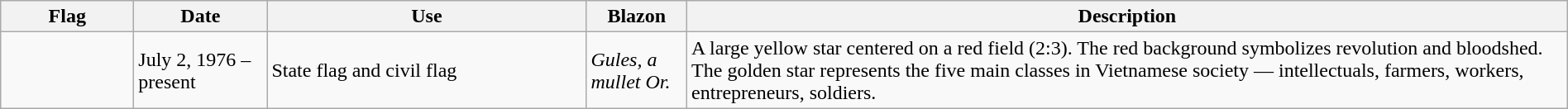<table class="wikitable" style="width:100%">
<tr>
<th width="100px">Flag</th>
<th width="100px">Date</th>
<th width="250px">Use</th>
<th>Blazon</th>
<th style="min-width:250px">Description</th>
</tr>
<tr>
<td></td>
<td>July 2, 1976 – present</td>
<td>State flag and civil flag</td>
<td><em>Gules, a mullet Or.</em></td>
<td>A large yellow star centered on a red field (2:3). The red background symbolizes revolution and bloodshed. The golden star represents the five main classes in Vietnamese society — intellectuals, farmers, workers, entrepreneurs, soldiers.</td>
</tr>
</table>
